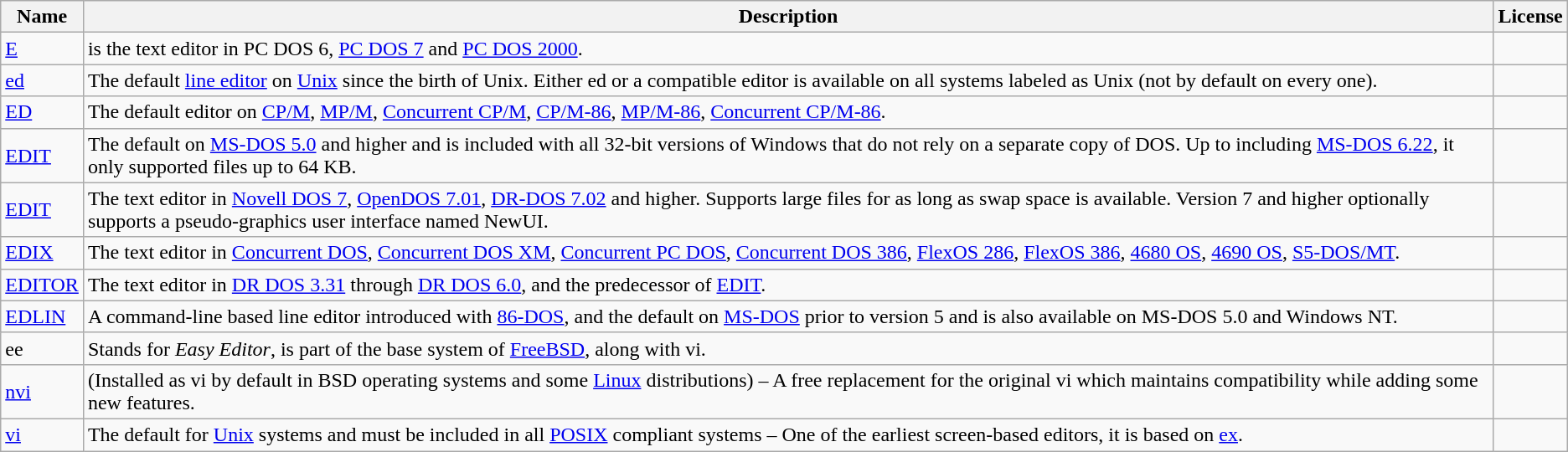<table class="wikitable sortable">
<tr>
<th>Name</th>
<th>Description</th>
<th>License</th>
</tr>
<tr>
<td><a href='#'>E</a></td>
<td>is the text editor in PC DOS 6, <a href='#'>PC DOS 7</a> and <a href='#'>PC DOS 2000</a>.</td>
<td></td>
</tr>
<tr>
<td><a href='#'>ed</a></td>
<td>The default <a href='#'>line editor</a> on <a href='#'>Unix</a> since the birth of Unix. Either ed or a compatible editor is available on all systems labeled as Unix (not by default on every one).</td>
<td></td>
</tr>
<tr>
<td><a href='#'>ED</a></td>
<td>The default editor on <a href='#'>CP/M</a>, <a href='#'>MP/M</a>, <a href='#'>Concurrent CP/M</a>, <a href='#'>CP/M-86</a>, <a href='#'>MP/M-86</a>, <a href='#'>Concurrent CP/M-86</a>.</td>
<td></td>
</tr>
<tr>
<td><a href='#'>EDIT</a></td>
<td>The default on <a href='#'>MS-DOS 5.0</a> and higher and is included with all 32-bit versions of Windows that do not rely on a separate copy of DOS. Up to including <a href='#'>MS-DOS 6.22</a>, it only supported files up to 64 KB.</td>
<td></td>
</tr>
<tr>
<td><a href='#'>EDIT</a></td>
<td>The text editor in <a href='#'>Novell DOS 7</a>, <a href='#'>OpenDOS 7.01</a>, <a href='#'>DR-DOS 7.02</a> and higher. Supports large files for as long as swap space is available. Version 7 and higher optionally supports a pseudo-graphics user interface named NewUI.</td>
<td></td>
</tr>
<tr>
<td><a href='#'>EDIX</a></td>
<td>The text editor in <a href='#'>Concurrent DOS</a>, <a href='#'>Concurrent DOS XM</a>, <a href='#'>Concurrent PC DOS</a>, <a href='#'>Concurrent DOS 386</a>, <a href='#'>FlexOS 286</a>, <a href='#'>FlexOS 386</a>, <a href='#'>4680 OS</a>, <a href='#'>4690 OS</a>, <a href='#'>S5-DOS/MT</a>.</td>
<td></td>
</tr>
<tr>
<td><a href='#'>EDITOR</a></td>
<td>The text editor in <a href='#'>DR DOS 3.31</a> through <a href='#'>DR DOS 6.0</a>, and the predecessor of <a href='#'>EDIT</a>.</td>
<td></td>
</tr>
<tr>
<td><a href='#'>EDLIN</a></td>
<td>A command-line based line editor introduced with <a href='#'>86-DOS</a>, and the default on <a href='#'>MS-DOS</a> prior to version 5 and is also available on MS-DOS 5.0 and Windows NT.</td>
<td></td>
</tr>
<tr>
<td>ee</td>
<td>Stands for <em>Easy Editor</em>, is part of the base system of <a href='#'>FreeBSD</a>, along with vi.</td>
<td></td>
</tr>
<tr>
<td><a href='#'>nvi</a></td>
<td>(Installed as vi by default in BSD operating systems and some <a href='#'>Linux</a> distributions) – A free replacement for the original vi which maintains compatibility while adding some new features.</td>
<td></td>
</tr>
<tr>
<td><a href='#'>vi</a></td>
<td>The default for <a href='#'>Unix</a> systems and must be included in all <a href='#'>POSIX</a> compliant systems  – One of the earliest screen-based editors, it is based on <a href='#'>ex</a>.</td>
<td></td>
</tr>
</table>
